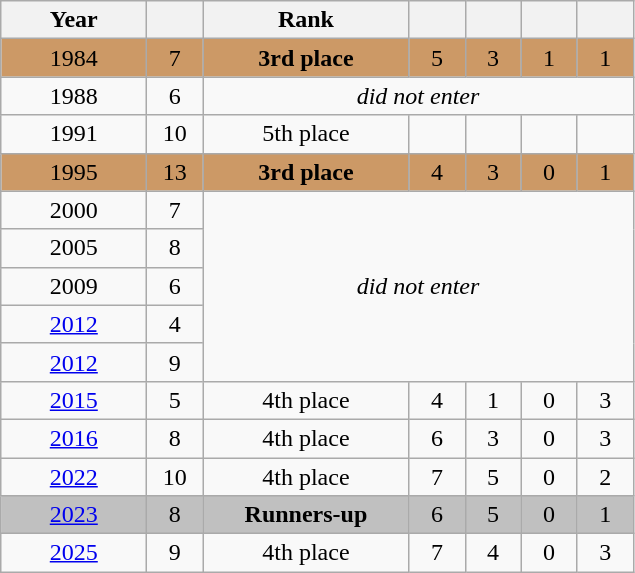<table class="wikitable" style="text-align: center;">
<tr>
<th width=90>Year</th>
<th width=30></th>
<th width=130>Rank</th>
<th width=30></th>
<th width=30></th>
<th width=30></th>
<th width=30></th>
</tr>
<tr bgcolor=#cc9966>
<td> 1984</td>
<td>7</td>
<td><strong>3rd place</strong></td>
<td>5</td>
<td>3</td>
<td>1</td>
<td>1</td>
</tr>
<tr>
<td> 1988</td>
<td>6</td>
<td colspan=5><em>did not enter</em></td>
</tr>
<tr>
<td> 1991</td>
<td>10</td>
<td>5th place</td>
<td></td>
<td></td>
<td></td>
<td></td>
</tr>
<tr bgcolor=#cc9966>
<td> 1995</td>
<td>13</td>
<td><strong>3rd place</strong></td>
<td>4</td>
<td>3</td>
<td>0</td>
<td>1</td>
</tr>
<tr>
<td> 2000</td>
<td>7</td>
<td rowspan=5 colspan=5><em>did not enter</em></td>
</tr>
<tr>
<td> 2005</td>
<td>8</td>
</tr>
<tr>
<td> 2009</td>
<td>6</td>
</tr>
<tr>
<td> <a href='#'>2012</a></td>
<td>4</td>
</tr>
<tr>
<td> <a href='#'>2012</a></td>
<td>9</td>
</tr>
<tr>
<td> <a href='#'>2015</a></td>
<td>5</td>
<td>4th place</td>
<td>4</td>
<td>1</td>
<td>0</td>
<td>3</td>
</tr>
<tr>
<td> <a href='#'>2016</a></td>
<td>8</td>
<td>4th place</td>
<td>6</td>
<td>3</td>
<td>0</td>
<td>3</td>
</tr>
<tr>
<td> <a href='#'>2022</a></td>
<td>10</td>
<td>4th place</td>
<td>7</td>
<td>5</td>
<td>0</td>
<td>2</td>
</tr>
<tr bgcolor=silver>
<td> <a href='#'>2023</a></td>
<td>8</td>
<td><strong>Runners-up</strong></td>
<td>6</td>
<td>5</td>
<td>0</td>
<td>1</td>
</tr>
<tr>
<td> <a href='#'>2025</a></td>
<td>9</td>
<td>4th place</td>
<td>7</td>
<td>4</td>
<td>0</td>
<td>3</td>
</tr>
</table>
